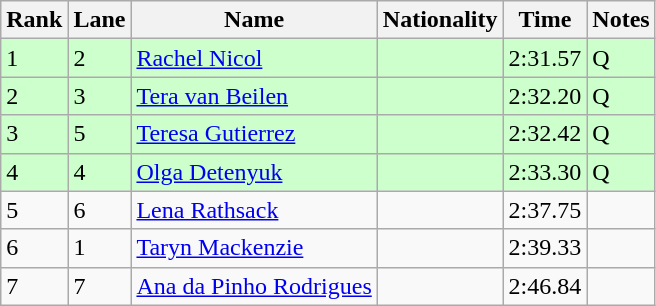<table class="wikitable">
<tr>
<th>Rank</th>
<th>Lane</th>
<th>Name</th>
<th>Nationality</th>
<th>Time</th>
<th>Notes</th>
</tr>
<tr bgcolor=ccffcc>
<td>1</td>
<td>2</td>
<td><a href='#'>Rachel Nicol</a></td>
<td></td>
<td>2:31.57</td>
<td>Q</td>
</tr>
<tr bgcolor=ccffcc>
<td>2</td>
<td>3</td>
<td><a href='#'>Tera van Beilen</a></td>
<td></td>
<td>2:32.20</td>
<td>Q</td>
</tr>
<tr bgcolor=ccffcc>
<td>3</td>
<td>5</td>
<td><a href='#'>Teresa Gutierrez</a></td>
<td></td>
<td>2:32.42</td>
<td>Q</td>
</tr>
<tr bgcolor=ccffcc>
<td>4</td>
<td>4</td>
<td><a href='#'>Olga Detenyuk</a></td>
<td></td>
<td>2:33.30</td>
<td>Q</td>
</tr>
<tr>
<td>5</td>
<td>6</td>
<td><a href='#'>Lena Rathsack</a></td>
<td></td>
<td>2:37.75</td>
<td></td>
</tr>
<tr>
<td>6</td>
<td>1</td>
<td><a href='#'>Taryn Mackenzie</a></td>
<td></td>
<td>2:39.33</td>
<td></td>
</tr>
<tr>
<td>7</td>
<td>7</td>
<td><a href='#'>Ana da Pinho Rodrigues</a></td>
<td></td>
<td>2:46.84</td>
<td></td>
</tr>
</table>
